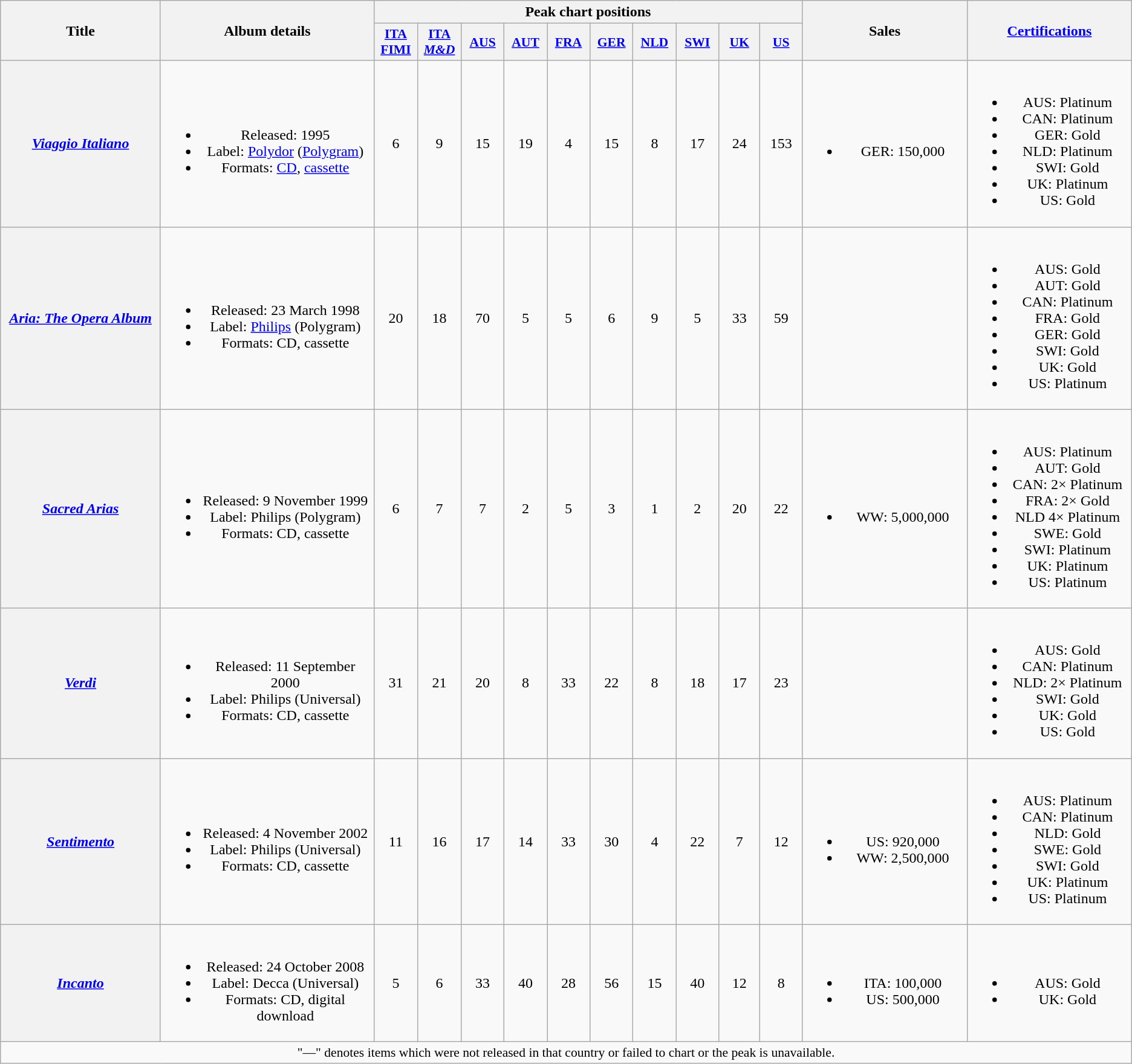<table class="wikitable plainrowheaders" style="text-align:center;">
<tr>
<th scope="col" rowspan="2" style="width:12em;">Title</th>
<th scope="col" rowspan="2" style="width:16em;">Album details</th>
<th scope="col" colspan="10">Peak chart positions</th>
<th scope="col" rowspan="2" style="width:12em;">Sales</th>
<th scope="col" rowspan="2" style="width:12em;"><a href='#'>Certifications</a></th>
</tr>
<tr>
<th scope="col" style="width:3em;font-size:90%;"><a href='#'>ITA<br>FIMI</a><br></th>
<th scope="col" style="width:3em;font-size:90%;"><a href='#'>ITA<br><em>M&D</em></a><br></th>
<th scope="col" style="width:3em;font-size:90%;"><a href='#'>AUS</a><br></th>
<th scope="col" style="width:3em;font-size:90%;"><a href='#'>AUT</a><br></th>
<th scope="col" style="width:3em;font-size:90%;"><a href='#'>FRA</a><br></th>
<th scope="col" style="width:3em;font-size:90%;"><a href='#'>GER</a><br></th>
<th scope="col" style="width:3em;font-size:90%;"><a href='#'>NLD</a><br></th>
<th scope="col" style="width:3em;font-size:90%;"><a href='#'>SWI</a><br></th>
<th scope="col" style="width:3em;font-size:90%;"><a href='#'>UK</a><br></th>
<th scope="col" style="width:3em;font-size:90%;"><a href='#'>US</a><br></th>
</tr>
<tr>
<th scope="row"><em><a href='#'>Viaggio Italiano</a></em></th>
<td><br><ul><li>Released: 1995</li><li>Label: <a href='#'>Polydor</a> (<a href='#'>Polygram</a>)</li><li>Formats: <a href='#'>CD</a>, <a href='#'>cassette</a></li></ul></td>
<td>6</td>
<td>9</td>
<td>15</td>
<td>19</td>
<td>4</td>
<td>15</td>
<td>8</td>
<td>17</td>
<td>24</td>
<td>153</td>
<td><br><ul><li>GER: 150,000</li></ul></td>
<td><br><ul><li>AUS: Platinum</li><li>CAN: Platinum</li><li>GER: Gold</li><li>NLD: Platinum</li><li>SWI: Gold</li><li>UK: Platinum</li><li>US: Gold</li></ul></td>
</tr>
<tr>
<th scope="row"><em><a href='#'>Aria: The Opera Album</a></em></th>
<td><br><ul><li>Released: 23 March 1998</li><li>Label: <a href='#'>Philips</a> (Polygram)</li><li>Formats: CD, cassette</li></ul></td>
<td>20</td>
<td>18</td>
<td>70</td>
<td>5</td>
<td>5</td>
<td>6</td>
<td>9</td>
<td>5</td>
<td>33</td>
<td>59</td>
<td></td>
<td><br><ul><li>AUS: Gold</li><li>AUT: Gold</li><li>CAN: Platinum</li><li>FRA: Gold</li><li>GER: Gold</li><li>SWI: Gold</li><li>UK: Gold</li><li>US: Platinum</li></ul></td>
</tr>
<tr>
<th scope="row"><em><a href='#'>Sacred Arias</a></em></th>
<td><br><ul><li>Released: 9 November 1999</li><li>Label: Philips (Polygram)</li><li>Formats: CD, cassette</li></ul></td>
<td>6</td>
<td>7</td>
<td>7</td>
<td>2</td>
<td>5</td>
<td>3</td>
<td>1</td>
<td>2</td>
<td>20</td>
<td>22</td>
<td><br><ul><li>WW: 5,000,000</li></ul></td>
<td><br><ul><li>AUS: Platinum</li><li>AUT: Gold</li><li>CAN: 2× Platinum</li><li>FRA: 2× Gold</li><li>NLD 4× Platinum</li><li>SWE: Gold</li><li>SWI: Platinum</li><li>UK: Platinum</li><li>US: Platinum</li></ul></td>
</tr>
<tr>
<th scope="row"><em><a href='#'>Verdi</a></em></th>
<td><br><ul><li>Released: 11 September 2000</li><li>Label: Philips (Universal)</li><li>Formats: CD, cassette</li></ul></td>
<td>31</td>
<td>21</td>
<td>20</td>
<td>8</td>
<td>33</td>
<td>22</td>
<td>8</td>
<td>18</td>
<td>17</td>
<td>23</td>
<td></td>
<td><br><ul><li>AUS: Gold</li><li>CAN: Platinum</li><li>NLD: 2× Platinum</li><li>SWI: Gold</li><li>UK: Gold</li><li>US: Gold</li></ul></td>
</tr>
<tr>
<th scope="row"><em><a href='#'>Sentimento</a></em></th>
<td><br><ul><li>Released: 4 November 2002</li><li>Label: Philips (Universal)</li><li>Formats: CD, cassette</li></ul></td>
<td>11</td>
<td>16</td>
<td>17</td>
<td>14</td>
<td>33</td>
<td>30</td>
<td>4</td>
<td>22</td>
<td>7</td>
<td>12</td>
<td><br><ul><li>US: 920,000</li><li>WW: 2,500,000</li></ul></td>
<td><br><ul><li>AUS: Platinum</li><li>CAN: Platinum</li><li>NLD: Gold</li><li>SWE: Gold</li><li>SWI: Gold</li><li>UK: Platinum</li><li>US: Platinum</li></ul></td>
</tr>
<tr>
<th scope="row"><em><a href='#'>Incanto</a></em></th>
<td><br><ul><li>Released: 24 October 2008</li><li>Label: Decca (Universal)</li><li>Formats: CD, digital download</li></ul></td>
<td>5</td>
<td>6</td>
<td>33</td>
<td>40</td>
<td>28</td>
<td>56</td>
<td>15</td>
<td>40</td>
<td>12</td>
<td>8</td>
<td><br><ul><li>ITA: 100,000</li><li>US: 500,000</li></ul></td>
<td><br><ul><li>AUS: Gold</li><li>UK: Gold</li></ul></td>
</tr>
<tr>
<td colspan="15" style="text-align:center; font-size:90%;">"—" denotes items which were not released in that country or failed to chart or the peak is unavailable.</td>
</tr>
</table>
